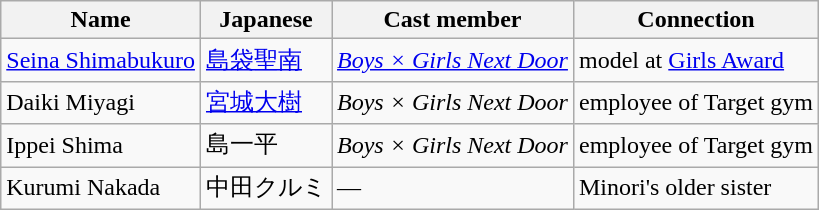<table class="wikitable">
<tr>
<th>Name</th>
<th>Japanese</th>
<th>Cast member</th>
<th>Connection</th>
</tr>
<tr>
<td><a href='#'>Seina Shimabukuro</a></td>
<td><a href='#'>島袋聖南</a></td>
<td><em><a href='#'>Boys × Girls Next Door</a></em></td>
<td>model at <a href='#'>Girls Award</a></td>
</tr>
<tr>
<td>Daiki Miyagi</td>
<td><a href='#'>宮城大樹</a></td>
<td><em>Boys × Girls Next Door</em></td>
<td>employee of Target gym</td>
</tr>
<tr>
<td>Ippei Shima</td>
<td>島一平</td>
<td><em>Boys × Girls Next Door</em></td>
<td>employee of Target gym</td>
</tr>
<tr>
<td>Kurumi Nakada</td>
<td>中田クルミ</td>
<td>—</td>
<td>Minori's older sister</td>
</tr>
</table>
